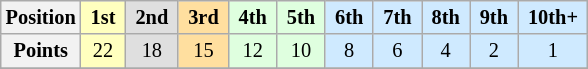<table class="wikitable" style="font-size:85%; text-align:center">
<tr>
<th>Position</th>
<td style="background:#FFFFBF;"> <strong>1st</strong> </td>
<td style="background:#DFDFDF;"> <strong>2nd</strong> </td>
<td style="background:#FFDF9F;"> <strong>3rd</strong> </td>
<td style="background:#DFFFDF;"> <strong>4th</strong> </td>
<td style="background:#DFFFDF;"> <strong>5th</strong> </td>
<td style="background:#CFEAFF;"> <strong>6th</strong> </td>
<td style="background:#CFEAFF;"> <strong>7th</strong> </td>
<td style="background:#CFEAFF;"> <strong>8th</strong> </td>
<td style="background:#CFEAFF;"> <strong>9th</strong> </td>
<td style="background:#CFEAFF;"> <strong>10th+</strong> </td>
</tr>
<tr>
<th>Points</th>
<td style="background:#FFFFBF;">22</td>
<td style="background:#DFDFDF;">18</td>
<td style="background:#FFDF9F;">15</td>
<td style="background:#DFFFDF;">12</td>
<td style="background:#DFFFDF;">10</td>
<td style="background:#CFEAFF;">8</td>
<td style="background:#CFEAFF;">6</td>
<td style="background:#CFEAFF;">4</td>
<td style="background:#CFEAFF;">2</td>
<td style="background:#CFEAFF;">1</td>
</tr>
<tr>
</tr>
</table>
